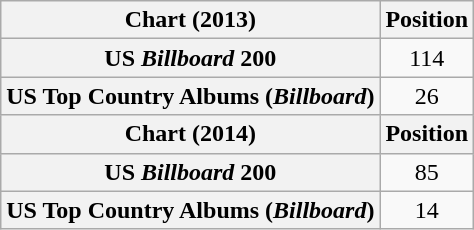<table class="wikitable plainrowheaders">
<tr>
<th>Chart (2013)</th>
<th>Position</th>
</tr>
<tr>
<th scope="row">US <em>Billboard</em> 200</th>
<td align="center">114</td>
</tr>
<tr>
<th scope="row">US Top Country Albums (<em>Billboard</em>)</th>
<td align="center">26</td>
</tr>
<tr>
<th>Chart (2014)</th>
<th>Position</th>
</tr>
<tr>
<th scope="row">US <em>Billboard</em> 200</th>
<td align="center">85</td>
</tr>
<tr>
<th scope="row">US Top Country Albums (<em>Billboard</em>)</th>
<td align="center">14</td>
</tr>
</table>
